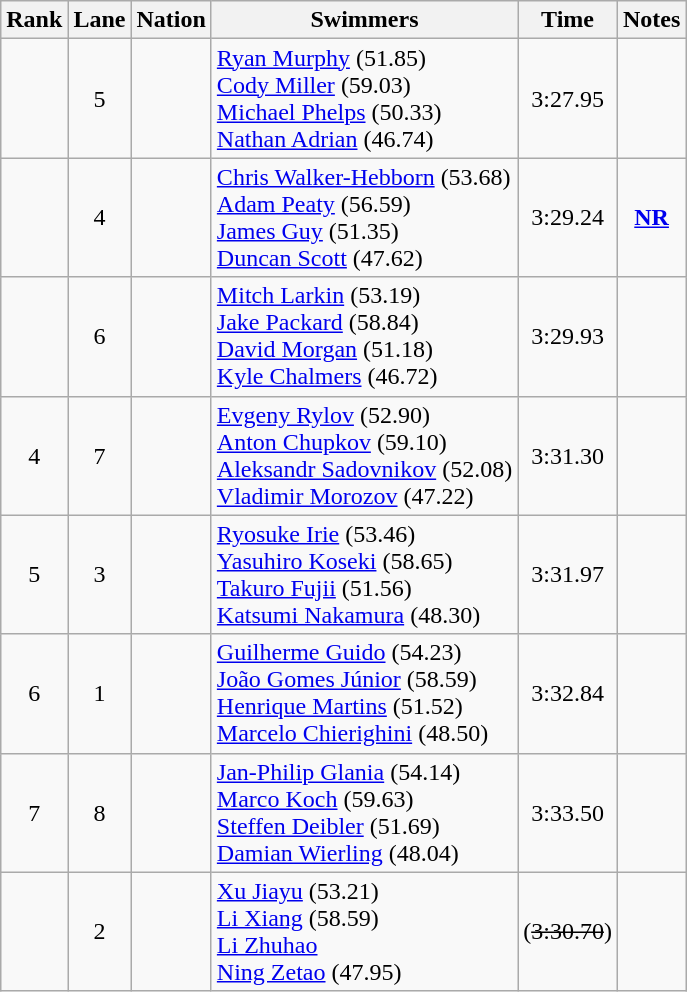<table class="wikitable sortable" style="text-align:center">
<tr>
<th>Rank</th>
<th>Lane</th>
<th>Nation</th>
<th>Swimmers</th>
<th>Time</th>
<th>Notes</th>
</tr>
<tr>
<td></td>
<td>5</td>
<td align=left></td>
<td align=left><a href='#'>Ryan Murphy</a> (51.85) <br><a href='#'>Cody Miller</a> (59.03)<br><a href='#'>Michael Phelps</a> (50.33)<br><a href='#'>Nathan Adrian</a> (46.74)</td>
<td>3:27.95</td>
<td></td>
</tr>
<tr>
<td></td>
<td>4</td>
<td align=left></td>
<td align=left><a href='#'>Chris Walker-Hebborn</a> (53.68)<br><a href='#'>Adam Peaty</a> (56.59)<br><a href='#'>James Guy</a> (51.35)<br><a href='#'>Duncan Scott</a> (47.62)</td>
<td>3:29.24</td>
<td><strong><a href='#'>NR</a></strong></td>
</tr>
<tr>
<td></td>
<td>6</td>
<td align=left></td>
<td align=left><a href='#'>Mitch Larkin</a> (53.19)<br><a href='#'>Jake Packard</a> (58.84)<br><a href='#'>David Morgan</a> (51.18)<br><a href='#'>Kyle Chalmers</a> (46.72)</td>
<td>3:29.93</td>
<td></td>
</tr>
<tr>
<td>4</td>
<td>7</td>
<td align=left></td>
<td align=left><a href='#'>Evgeny Rylov</a> (52.90)<br><a href='#'>Anton Chupkov</a> (59.10)<br><a href='#'>Aleksandr Sadovnikov</a> (52.08)<br><a href='#'>Vladimir Morozov</a> (47.22)</td>
<td>3:31.30</td>
<td></td>
</tr>
<tr>
<td>5</td>
<td>3</td>
<td align=left></td>
<td align=left><a href='#'>Ryosuke Irie</a> (53.46)<br><a href='#'>Yasuhiro Koseki</a> (58.65)<br><a href='#'>Takuro Fujii</a> (51.56)<br><a href='#'>Katsumi Nakamura</a> (48.30)</td>
<td>3:31.97</td>
<td></td>
</tr>
<tr>
<td>6</td>
<td>1</td>
<td align=left></td>
<td align=left><a href='#'>Guilherme Guido</a> (54.23)<br><a href='#'>João Gomes Júnior</a> (58.59)<br><a href='#'>Henrique Martins</a> (51.52)<br><a href='#'>Marcelo Chierighini</a> (48.50)</td>
<td>3:32.84</td>
<td></td>
</tr>
<tr>
<td>7</td>
<td>8</td>
<td align=left></td>
<td align=left><a href='#'>Jan-Philip Glania</a> (54.14)<br><a href='#'>Marco Koch</a> (59.63)<br><a href='#'>Steffen Deibler</a> (51.69)<br><a href='#'>Damian Wierling</a> (48.04)</td>
<td>3:33.50</td>
<td></td>
</tr>
<tr>
<td></td>
<td>2</td>
<td align=left></td>
<td align=left><a href='#'>Xu Jiayu</a> (53.21)<br><a href='#'>Li Xiang</a> (58.59)<br><a href='#'>Li Zhuhao</a><br><a href='#'>Ning Zetao</a> (47.95)</td>
<td> (<s>3:30.70</s>)</td>
<td></td>
</tr>
</table>
